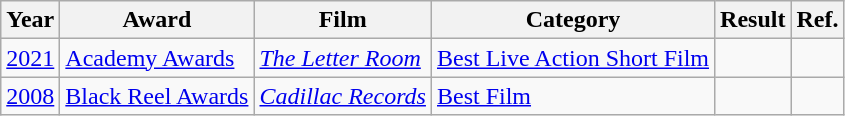<table class="wikitable sortable">
<tr>
<th>Year</th>
<th>Award</th>
<th>Film</th>
<th>Category</th>
<th>Result</th>
<th>Ref.</th>
</tr>
<tr>
<td><a href='#'>2021</a></td>
<td><a href='#'>Academy Awards</a></td>
<td><em><a href='#'>The Letter Room</a></em></td>
<td><a href='#'>Best Live Action Short Film</a></td>
<td></td>
<td></td>
</tr>
<tr>
<td><a href='#'>2008</a></td>
<td><a href='#'>Black Reel Awards</a></td>
<td><em><a href='#'>Cadillac Records</a></em></td>
<td><a href='#'>Best Film</a></td>
<td></td>
<td></td>
</tr>
</table>
